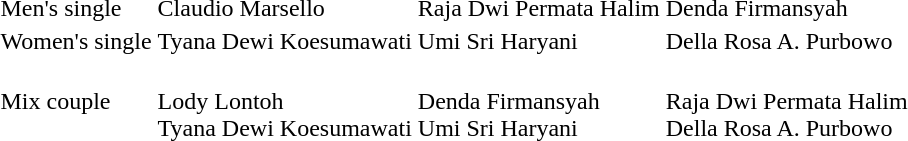<table>
<tr>
<td>Men's single</td>
<td>Claudio Marsello<br></td>
<td>Raja Dwi Permata Halim<br></td>
<td>Denda Firmansyah<br></td>
</tr>
<tr>
<td>Women's single</td>
<td>Tyana Dewi Koesumawati<br></td>
<td>Umi Sri Haryani<br></td>
<td>Della Rosa A. Purbowo<br></td>
</tr>
<tr>
<td>Mix couple</td>
<td><br>Lody Lontoh<br>Tyana Dewi Koesumawati</td>
<td><br>Denda Firmansyah<br>Umi Sri Haryani</td>
<td><br>Raja Dwi Permata Halim<br>Della Rosa A. Purbowo</td>
</tr>
</table>
